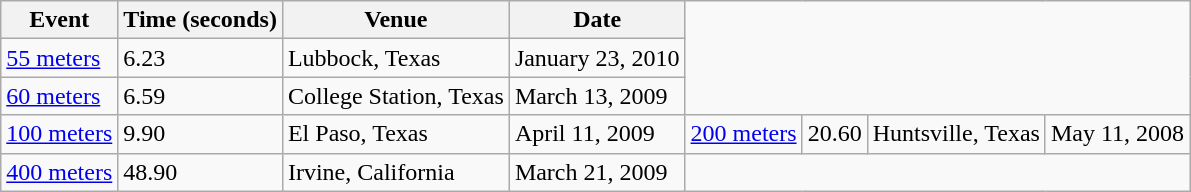<table class="wikitable">
<tr>
<th>Event</th>
<th>Time (seconds)</th>
<th>Venue</th>
<th>Date</th>
</tr>
<tr>
<td><a href='#'>55 meters</a></td>
<td>6.23</td>
<td>Lubbock, Texas</td>
<td>January 23, 2010</td>
</tr>
<tr>
<td><a href='#'>60 meters</a></td>
<td>6.59</td>
<td>College Station, Texas</td>
<td>March 13, 2009</td>
</tr>
<tr>
<td><a href='#'>100 meters</a></td>
<td>9.90</td>
<td>El Paso, Texas</td>
<td>April 11, 2009</td>
<td><a href='#'>200 meters</a></td>
<td>20.60</td>
<td>Huntsville, Texas</td>
<td>May 11, 2008</td>
</tr>
<tr>
<td><a href='#'>400 meters</a></td>
<td>48.90</td>
<td>Irvine, California</td>
<td>March 21, 2009</td>
</tr>
</table>
